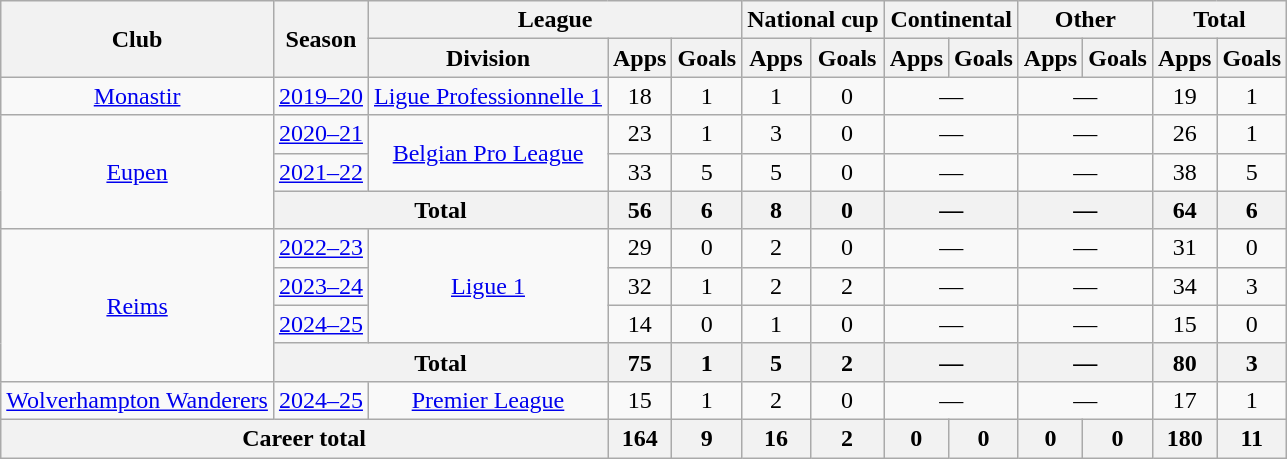<table class="wikitable" style="text-align: center;">
<tr>
<th rowspan="2">Club</th>
<th rowspan="2">Season</th>
<th colspan="3">League</th>
<th colspan="2">National cup</th>
<th colspan="2">Continental</th>
<th colspan="2">Other</th>
<th colspan="2">Total</th>
</tr>
<tr>
<th>Division</th>
<th>Apps</th>
<th>Goals</th>
<th>Apps</th>
<th>Goals</th>
<th>Apps</th>
<th>Goals</th>
<th>Apps</th>
<th>Goals</th>
<th>Apps</th>
<th>Goals</th>
</tr>
<tr>
<td><a href='#'>Monastir</a></td>
<td><a href='#'>2019–20</a></td>
<td><a href='#'>Ligue Professionnelle 1</a></td>
<td>18</td>
<td>1</td>
<td>1</td>
<td>0</td>
<td colspan="2">—</td>
<td colspan="2">—</td>
<td>19</td>
<td>1</td>
</tr>
<tr>
<td rowspan="3"><a href='#'>Eupen</a></td>
<td><a href='#'>2020–21</a></td>
<td rowspan="2"><a href='#'>Belgian Pro League</a></td>
<td>23</td>
<td>1</td>
<td>3</td>
<td>0</td>
<td colspan="2">—</td>
<td colspan="2">—</td>
<td>26</td>
<td>1</td>
</tr>
<tr>
<td><a href='#'>2021–22</a></td>
<td>33</td>
<td>5</td>
<td>5</td>
<td>0</td>
<td colspan="2">—</td>
<td colspan="2">—</td>
<td>38</td>
<td>5</td>
</tr>
<tr>
<th colspan="2">Total</th>
<th>56</th>
<th>6</th>
<th>8</th>
<th>0</th>
<th colspan="2">—</th>
<th colspan="2">—</th>
<th>64</th>
<th>6</th>
</tr>
<tr>
<td rowspan="4"><a href='#'>Reims</a></td>
<td><a href='#'>2022–23</a></td>
<td rowspan="3"><a href='#'>Ligue 1</a></td>
<td>29</td>
<td>0</td>
<td>2</td>
<td>0</td>
<td colspan="2">—</td>
<td colspan="2">—</td>
<td>31</td>
<td>0</td>
</tr>
<tr>
<td><a href='#'>2023–24</a></td>
<td>32</td>
<td>1</td>
<td>2</td>
<td>2</td>
<td colspan="2">—</td>
<td colspan="2">—</td>
<td>34</td>
<td>3</td>
</tr>
<tr>
<td><a href='#'>2024–25</a></td>
<td>14</td>
<td>0</td>
<td>1</td>
<td>0</td>
<td colspan="2">—</td>
<td colspan="2">—</td>
<td>15</td>
<td>0</td>
</tr>
<tr>
<th colspan="2">Total</th>
<th>75</th>
<th>1</th>
<th>5</th>
<th>2</th>
<th colspan="2">—</th>
<th colspan="2">—</th>
<th>80</th>
<th>3</th>
</tr>
<tr>
<td><a href='#'>Wolverhampton Wanderers</a></td>
<td><a href='#'>2024–25</a></td>
<td><a href='#'>Premier League</a></td>
<td>15</td>
<td>1</td>
<td>2</td>
<td>0</td>
<td colspan="2">—</td>
<td colspan="2">—</td>
<td>17</td>
<td>1</td>
</tr>
<tr>
<th colspan="3">Career total</th>
<th>164</th>
<th>9</th>
<th>16</th>
<th>2</th>
<th>0</th>
<th>0</th>
<th>0</th>
<th>0</th>
<th>180</th>
<th>11</th>
</tr>
</table>
